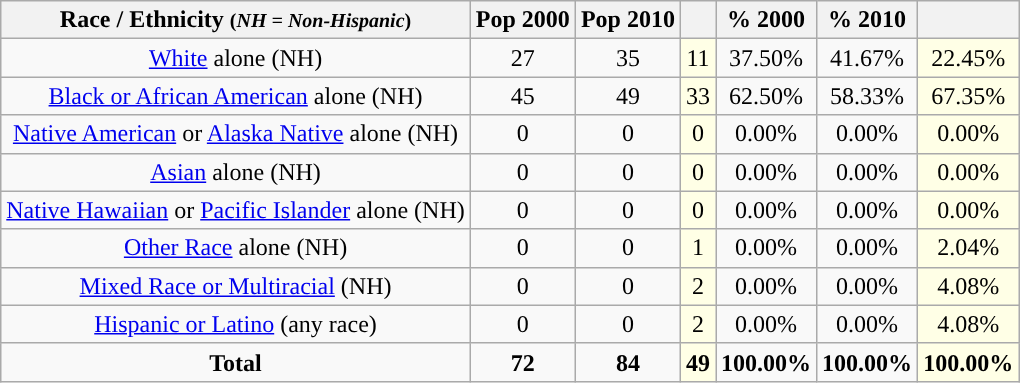<table class="wikitable" style="text-align:center;">
<tr>
<th>Race / Ethnicity <small>(<em>NH = Non-Hispanic</em>)</small></th>
<th>Pop 2000</th>
<th>Pop 2010</th>
<th></th>
<th>% 2000</th>
<th>% 2010</th>
<th></th>
</tr>
<tr>
<td><a href='#'>White</a> alone (NH)</td>
<td>27</td>
<td>35</td>
<td style='background: #ffffe6;'>11</td>
<td>37.50%</td>
<td>41.67%</td>
<td style='background: #ffffe6;'>22.45%</td>
</tr>
<tr>
<td><a href='#'>Black or African American</a> alone (NH)</td>
<td>45</td>
<td>49</td>
<td style='background: #ffffe6;'>33</td>
<td>62.50%</td>
<td>58.33%</td>
<td style='background: #ffffe6;'>67.35%</td>
</tr>
<tr>
<td><a href='#'>Native American</a> or <a href='#'>Alaska Native</a> alone (NH)</td>
<td>0</td>
<td>0</td>
<td style='background: #ffffe6;'>0</td>
<td>0.00%</td>
<td>0.00%</td>
<td style='background: #ffffe6;'>0.00%</td>
</tr>
<tr>
<td><a href='#'>Asian</a> alone (NH)</td>
<td>0</td>
<td>0</td>
<td style='background: #ffffe6;'>0</td>
<td>0.00%</td>
<td>0.00%</td>
<td style='background: #ffffe6;'>0.00%</td>
</tr>
<tr>
<td><a href='#'>Native Hawaiian</a> or <a href='#'>Pacific Islander</a> alone (NH)</td>
<td>0</td>
<td>0</td>
<td style='background: #ffffe6;'>0</td>
<td>0.00%</td>
<td>0.00%</td>
<td style='background: #ffffe6;'>0.00%</td>
</tr>
<tr>
<td><a href='#'>Other Race</a> alone (NH)</td>
<td>0</td>
<td>0</td>
<td style='background: #ffffe6;'>1</td>
<td>0.00%</td>
<td>0.00%</td>
<td style='background: #ffffe6;'>2.04%</td>
</tr>
<tr>
<td><a href='#'>Mixed Race or Multiracial</a> (NH)</td>
<td>0</td>
<td>0</td>
<td style='background: #ffffe6;'>2</td>
<td>0.00%</td>
<td>0.00%</td>
<td style='background: #ffffe6;'>4.08%</td>
</tr>
<tr>
<td><a href='#'>Hispanic or Latino</a> (any race)</td>
<td>0</td>
<td>0</td>
<td style='background: #ffffe6;'>2</td>
<td>0.00%</td>
<td>0.00%</td>
<td style='background: #ffffe6;'>4.08%</td>
</tr>
<tr>
<td><strong>Total</strong></td>
<td><strong>72</strong></td>
<td><strong>84</strong></td>
<td style='background: #ffffe6;'><strong>49</strong></td>
<td><strong>100.00%</strong></td>
<td><strong>100.00%</strong></td>
<td style='background: #ffffe6;'><strong>100.00%</strong></td>
</tr>
</table>
